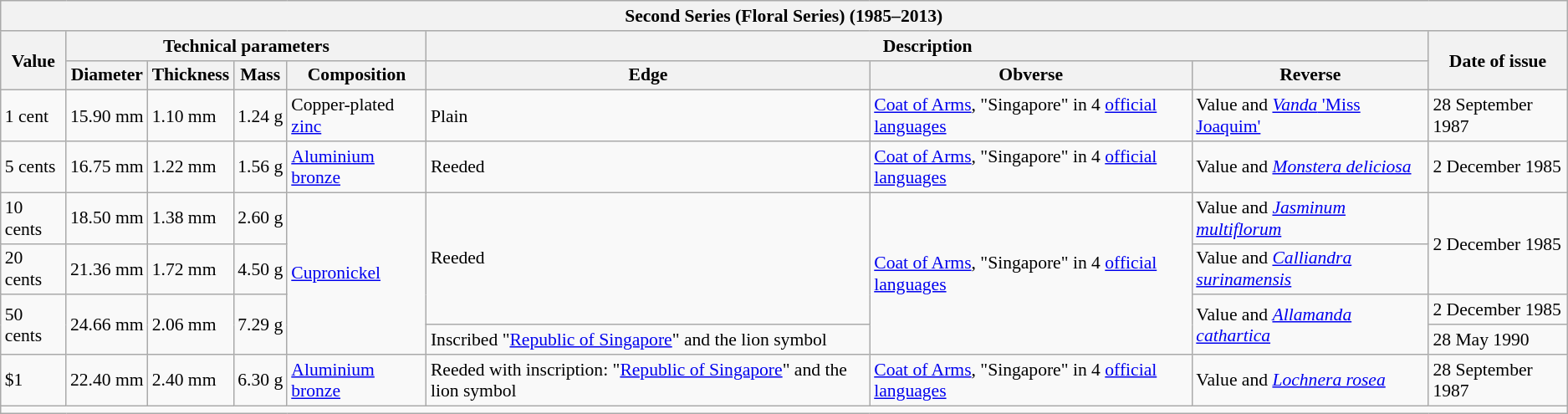<table class="wikitable" style="font-size: 90%">
<tr>
<th colspan="9">Second Series (Floral Series) (1985–2013)</th>
</tr>
<tr>
<th rowspan="2">Value</th>
<th colspan="4">Technical parameters</th>
<th colspan="3">Description</th>
<th rowspan="2">Date of issue</th>
</tr>
<tr>
<th>Diameter</th>
<th>Thickness</th>
<th>Mass</th>
<th>Composition</th>
<th>Edge</th>
<th>Obverse</th>
<th>Reverse</th>
</tr>
<tr>
<td>1 cent</td>
<td>15.90 mm</td>
<td>1.10 mm</td>
<td>1.24 g</td>
<td>Copper-plated <a href='#'>zinc</a></td>
<td>Plain</td>
<td><a href='#'>Coat of Arms</a>, "Singapore" in 4 <a href='#'>official languages</a></td>
<td>Value and <a href='#'><em>Vanda</em> 'Miss Joaquim'</a></td>
<td>28 September 1987</td>
</tr>
<tr>
<td>5 cents</td>
<td>16.75 mm</td>
<td>1.22 mm</td>
<td>1.56 g</td>
<td><a href='#'>Aluminium bronze</a></td>
<td>Reeded</td>
<td><a href='#'>Coat of Arms</a>, "Singapore" in 4 <a href='#'>official languages</a></td>
<td>Value and <em><a href='#'>Monstera deliciosa</a></em></td>
<td>2 December 1985</td>
</tr>
<tr>
<td>10 cents</td>
<td>18.50 mm</td>
<td>1.38 mm</td>
<td>2.60 g</td>
<td rowspan="4"><a href='#'>Cupronickel</a></td>
<td rowspan="3">Reeded</td>
<td rowspan="4"><a href='#'>Coat of Arms</a>, "Singapore" in 4 <a href='#'>official languages</a></td>
<td>Value and <em><a href='#'>Jasminum multiflorum</a></em></td>
<td rowspan="2">2 December 1985</td>
</tr>
<tr>
<td>20 cents</td>
<td>21.36 mm</td>
<td>1.72 mm</td>
<td>4.50 g</td>
<td>Value and <em><a href='#'>Calliandra surinamensis</a></em></td>
</tr>
<tr>
<td rowspan=2>50 cents</td>
<td rowspan="2">24.66 mm</td>
<td rowspan="2">2.06 mm</td>
<td rowspan="2">7.29 g</td>
<td rowspan="2">Value and <em><a href='#'>Allamanda cathartica</a></em></td>
<td>2 December 1985</td>
</tr>
<tr>
<td>Inscribed "<a href='#'>Republic of Singapore</a>" and the lion symbol</td>
<td>28 May 1990</td>
</tr>
<tr>
<td>$1</td>
<td>22.40 mm</td>
<td>2.40 mm</td>
<td>6.30 g</td>
<td><a href='#'>Aluminium bronze</a></td>
<td>Reeded with inscription: "<a href='#'>Republic of Singapore</a>" and the lion symbol</td>
<td><a href='#'>Coat of Arms</a>, "Singapore" in 4 <a href='#'>official languages</a></td>
<td>Value and <em><a href='#'>Lochnera rosea</a></em></td>
<td>28 September 1987</td>
</tr>
<tr>
<td colspan="9"></td>
</tr>
</table>
